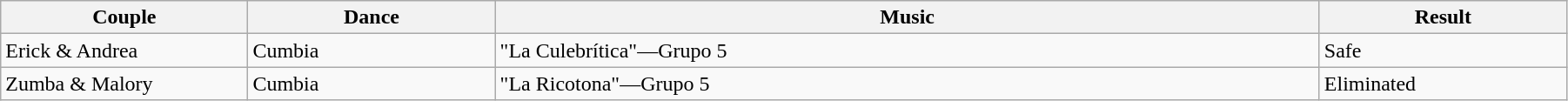<table class="wikitable sortable" style="width:95%; white-space:nowrap">
<tr>
<th style="width:15%;">Couple</th>
<th style="width:15%;">Dance</th>
<th style="width:50%;">Music</th>
<th style="width:15%;">Result</th>
</tr>
<tr>
<td>Erick & Andrea</td>
<td>Cumbia</td>
<td>"La Culebrítica"—Grupo 5</td>
<td>Safe</td>
</tr>
<tr>
<td>Zumba & Malory</td>
<td>Cumbia</td>
<td>"La Ricotona"—Grupo 5</td>
<td>Eliminated</td>
</tr>
</table>
